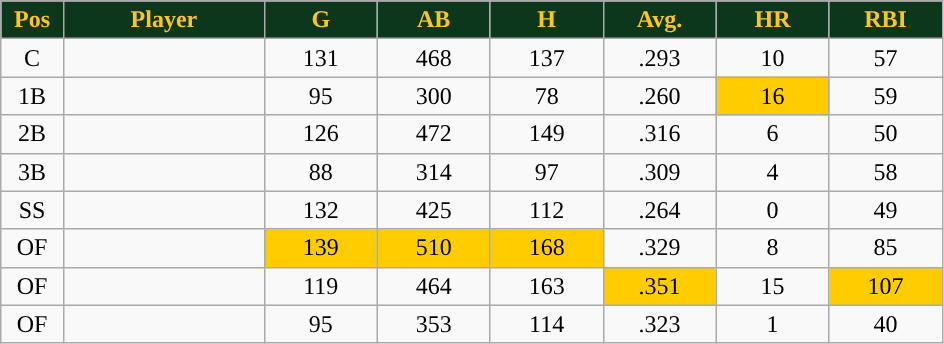<table class="wikitable sortable">
<tr>
<th style="background:#0C371D;color:#ffc322;" width="5%">Pos</th>
<th style="background:#0C371D;color:#ffc322;" width="16%">Player</th>
<th style="background:#0C371D;color:#ffc322;" width="9%">G</th>
<th style="background:#0C371D;color:#ffc322;" width="9%">AB</th>
<th style="background:#0C371D;color:#ffc322;" width="9%">H</th>
<th style="background:#0C371D;color:#ffc322;" width="9%">Avg.</th>
<th style="background:#0C371D;color:#ffc322;" width="9%">HR</th>
<th style="background:#0C371D;color:#ffc322;" width="9%">RBI</th>
</tr>
<tr align="center">
<td>C</td>
<td></td>
<td>131</td>
<td>468</td>
<td>137</td>
<td>.293</td>
<td>10</td>
<td>57</td>
</tr>
<tr align="center">
<td>1B</td>
<td></td>
<td>95</td>
<td>300</td>
<td>78</td>
<td>.260</td>
<td style="background:#fc0;">16</td>
<td>59</td>
</tr>
<tr align="center">
<td>2B</td>
<td></td>
<td>126</td>
<td>472</td>
<td>149</td>
<td>.316</td>
<td>6</td>
<td>50</td>
</tr>
<tr align="center">
<td>3B</td>
<td></td>
<td>88</td>
<td>314</td>
<td>97</td>
<td>.309</td>
<td>4</td>
<td>58</td>
</tr>
<tr align="center">
<td>SS</td>
<td></td>
<td>132</td>
<td>425</td>
<td>112</td>
<td>.264</td>
<td>0</td>
<td>49</td>
</tr>
<tr align="center">
<td>OF</td>
<td></td>
<td style="background:#fc0;">139</td>
<td style="background:#fc0;">510</td>
<td style="background:#fc0;">168</td>
<td>.329</td>
<td>8</td>
<td>85</td>
</tr>
<tr align="center">
<td>OF</td>
<td></td>
<td>119</td>
<td>464</td>
<td>163</td>
<td style="background:#fc0;">.351</td>
<td>15</td>
<td style="background:#fc0;">107</td>
</tr>
<tr align="center">
<td>OF</td>
<td></td>
<td>95</td>
<td>353</td>
<td>114</td>
<td>.323</td>
<td>1</td>
<td>40</td>
</tr>
</table>
